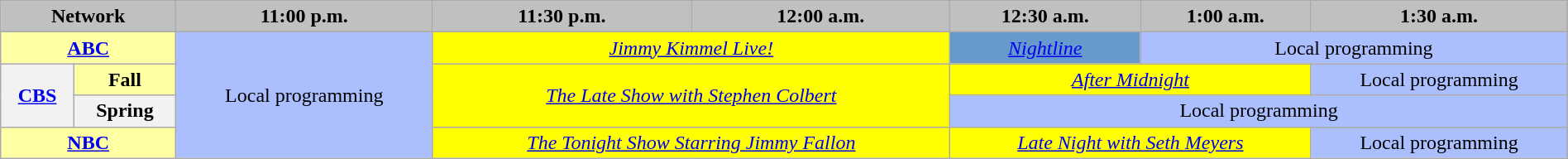<table class="wikitable" style="width:100%;margin-right:0;text-align:center">
<tr>
<th colspan="2" style="background-color:#C0C0C0;text-align:center">Network</th>
<th style="background-color:#C0C0C0;text-align:center">11:00 p.m.</th>
<th style="background-color:#C0C0C0;text-align:center">11:30 p.m.</th>
<th style="background-color:#C0C0C0;text-align:center">12:00 a.m.</th>
<th style="background-color:#C0C0C0;text-align:center">12:30 a.m.</th>
<th style="background-color:#C0C0C0;text-align:center">1:00 a.m.</th>
<th style="background-color:#C0C0C0;text-align:center">1:30 a.m.</th>
</tr>
<tr>
<th colspan="2" style="background:#FFFFA3;"><a href='#'>ABC</a></th>
<td rowspan="4" style="background:#abbfff">Local programming</td>
<td colspan="2" style="background:yellow"><em><a href='#'>Jimmy Kimmel Live!</a></em> </td>
<td style="background: #6699CC"><em><a href='#'>Nightline</a></em> </td>
<td colspan="2" style="background:#abbfff">Local programming </td>
</tr>
<tr>
<th rowspan="2"><a href='#'>CBS</a></th>
<th style="background:#FFFFA3;">Fall</th>
<td colspan="2" rowspan="2" style="background:yellow"><em><a href='#'>The Late Show with Stephen Colbert</a></em> </td>
<td colspan="2" style="background:yellow"><em><a href='#'>After Midnight</a></em> </td>
<td style="background:#abbfff">Local programming </td>
</tr>
<tr>
<th>Spring</th>
<td colspan="3" style="background:#abbfff">Local programming </td>
</tr>
<tr>
<th colspan="2" style="background:#FFFFA3;"><a href='#'>NBC</a></th>
<td colspan="2" style="background:yellow"><em><a href='#'>The Tonight Show Starring Jimmy Fallon</a></em> </td>
<td colspan="2" style="background:yellow"><em><a href='#'>Late Night with Seth Meyers</a></em> </td>
<td style="background:#abbfff">Local programming </td>
</tr>
</table>
